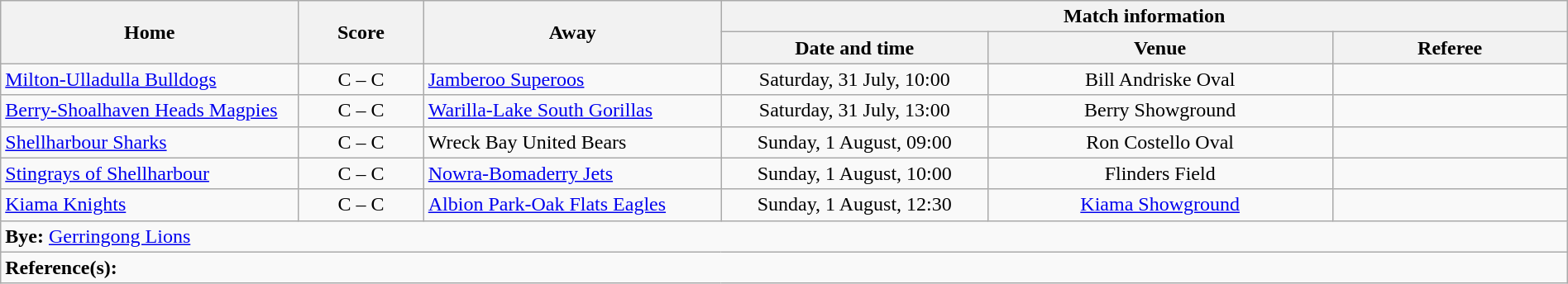<table class="wikitable" width="100% text-align:center;">
<tr>
<th rowspan="2" width="19%">Home</th>
<th rowspan="2" width="8%">Score</th>
<th rowspan="2" width="19%">Away</th>
<th colspan="3">Match information</th>
</tr>
<tr bgcolor="#CCCCCC">
<th width="17%">Date and time</th>
<th width="22%">Venue</th>
<th>Referee</th>
</tr>
<tr>
<td> <a href='#'>Milton-Ulladulla Bulldogs</a></td>
<td style="text-align:center;">C – C</td>
<td> <a href='#'>Jamberoo Superoos</a></td>
<td style="text-align:center;">Saturday, 31 July, 10:00</td>
<td style="text-align:center;">Bill Andriske Oval</td>
<td style="text-align:center;"></td>
</tr>
<tr>
<td> <a href='#'>Berry-Shoalhaven Heads Magpies</a></td>
<td style="text-align:center;">C – C</td>
<td> <a href='#'>Warilla-Lake South Gorillas</a></td>
<td style="text-align:center;">Saturday, 31 July, 13:00</td>
<td style="text-align:center;">Berry Showground</td>
<td style="text-align:center;"></td>
</tr>
<tr>
<td> <a href='#'>Shellharbour Sharks</a></td>
<td style="text-align:center;">C – C</td>
<td> Wreck Bay United Bears</td>
<td style="text-align:center;">Sunday, 1 August, 09:00</td>
<td style="text-align:center;">Ron Costello Oval</td>
<td style="text-align:center;"></td>
</tr>
<tr>
<td> <a href='#'>Stingrays of Shellharbour</a></td>
<td style="text-align:center;">C – C</td>
<td> <a href='#'>Nowra-Bomaderry Jets</a></td>
<td style="text-align:center;">Sunday, 1 August, 10:00</td>
<td style="text-align:center;">Flinders Field</td>
<td style="text-align:center;"></td>
</tr>
<tr>
<td> <a href='#'>Kiama Knights</a></td>
<td style="text-align:center;">C – C</td>
<td> <a href='#'>Albion Park-Oak Flats Eagles</a></td>
<td style="text-align:center;">Sunday, 1 August, 12:30</td>
<td style="text-align:center;"><a href='#'>Kiama Showground</a></td>
<td style="text-align:center;"></td>
</tr>
<tr>
<td colspan="6"><strong>Bye:</strong>  <a href='#'>Gerringong Lions</a></td>
</tr>
<tr>
<td colspan="6"><strong>Reference(s):</strong></td>
</tr>
</table>
